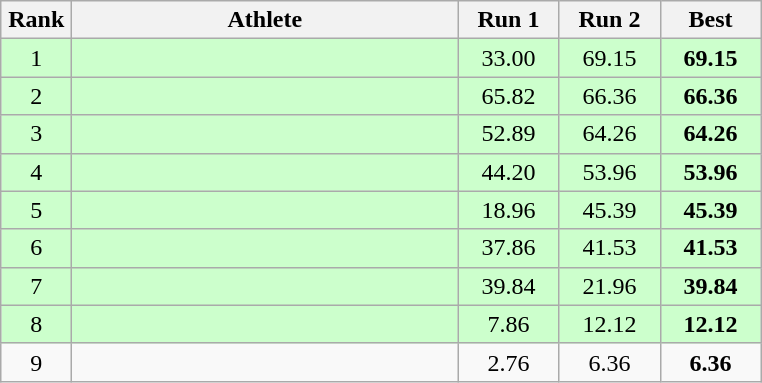<table class=wikitable style="text-align:center">
<tr>
<th width=40>Rank</th>
<th width=250>Athlete</th>
<th width=60>Run 1</th>
<th width=60>Run 2</th>
<th width=60>Best</th>
</tr>
<tr bgcolor="ccffcc">
<td>1</td>
<td align=left></td>
<td>33.00</td>
<td>69.15</td>
<td><strong>69.15</strong></td>
</tr>
<tr bgcolor="ccffcc">
<td>2</td>
<td align=left></td>
<td>65.82</td>
<td>66.36</td>
<td><strong>66.36</strong></td>
</tr>
<tr bgcolor="ccffcc">
<td>3</td>
<td align=left></td>
<td>52.89</td>
<td>64.26</td>
<td><strong>64.26</strong></td>
</tr>
<tr bgcolor="ccffcc">
<td>4</td>
<td align=left></td>
<td>44.20</td>
<td>53.96</td>
<td><strong>53.96</strong></td>
</tr>
<tr bgcolor="ccffcc">
<td>5</td>
<td align=left></td>
<td>18.96</td>
<td>45.39</td>
<td><strong>45.39</strong></td>
</tr>
<tr bgcolor="ccffcc">
<td>6</td>
<td align=left></td>
<td>37.86</td>
<td>41.53</td>
<td><strong>41.53</strong></td>
</tr>
<tr bgcolor="ccffcc">
<td>7</td>
<td align=left></td>
<td>39.84</td>
<td>21.96</td>
<td><strong>39.84</strong></td>
</tr>
<tr bgcolor="ccffcc">
<td>8</td>
<td align=left></td>
<td>7.86</td>
<td>12.12</td>
<td><strong>12.12</strong></td>
</tr>
<tr>
<td>9</td>
<td align=left></td>
<td>2.76</td>
<td>6.36</td>
<td><strong>6.36</strong></td>
</tr>
</table>
